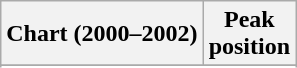<table class="wikitable sortable plainrowheaders" style="text-align:center">
<tr>
<th scope="col">Chart (2000–2002)</th>
<th scope="col">Peak<br> position</th>
</tr>
<tr>
</tr>
<tr>
</tr>
<tr>
</tr>
<tr>
</tr>
<tr>
</tr>
<tr>
</tr>
<tr>
</tr>
<tr>
</tr>
<tr>
</tr>
<tr>
</tr>
</table>
